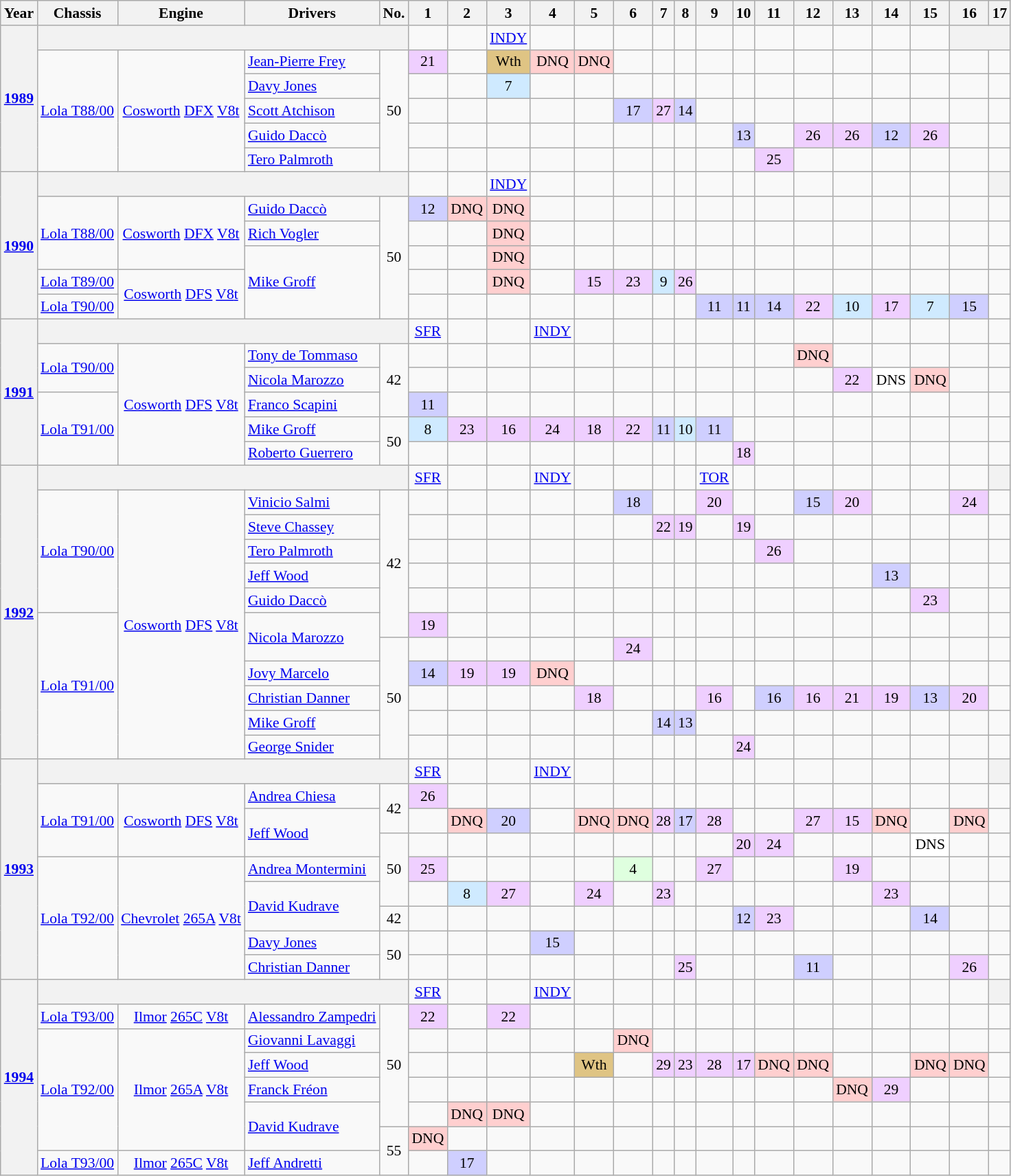<table class="wikitable" style="text-align:center; font-size:90%">
<tr>
<th>Year</th>
<th>Chassis</th>
<th>Engine</th>
<th>Drivers</th>
<th>No.</th>
<th>1</th>
<th>2</th>
<th>3</th>
<th>4</th>
<th>5</th>
<th>6</th>
<th>7</th>
<th>8</th>
<th>9</th>
<th>10</th>
<th>11</th>
<th>12</th>
<th>13</th>
<th>14</th>
<th>15</th>
<th>16</th>
<th>17</th>
</tr>
<tr>
<th rowspan=6><a href='#'>1989</a></th>
<th colspan=4></th>
<td></td>
<td></td>
<td><a href='#'>INDY</a></td>
<td></td>
<td></td>
<td></td>
<td></td>
<td></td>
<td></td>
<td></td>
<td></td>
<td></td>
<td></td>
<td></td>
<td></td>
<th colspan=2></th>
</tr>
<tr>
<td rowspan=5><a href='#'>Lola T88/00</a></td>
<td rowspan=5><a href='#'>Cosworth</a> <a href='#'>DFX</a> <a href='#'>V8</a><a href='#'>t</a></td>
<td align="left"> <a href='#'>Jean-Pierre Frey</a></td>
<td rowspan=5>50</td>
<td style="background:#EFCFFF;">21</td>
<td></td>
<td style="background:#DFC484;">Wth</td>
<td style="background:#FFCFCF;">DNQ</td>
<td style="background:#FFCFCF;">DNQ</td>
<td></td>
<td></td>
<td></td>
<td></td>
<td></td>
<td></td>
<td></td>
<td></td>
<td></td>
<td></td>
<td></td>
<td></td>
</tr>
<tr>
<td align="left"> <a href='#'>Davy Jones</a></td>
<td></td>
<td></td>
<td style="background:#CFEAFF;">7</td>
<td></td>
<td></td>
<td></td>
<td></td>
<td></td>
<td></td>
<td></td>
<td></td>
<td></td>
<td></td>
<td></td>
<td></td>
<td></td>
<td></td>
</tr>
<tr>
<td align="left"> <a href='#'>Scott Atchison</a></td>
<td></td>
<td></td>
<td></td>
<td></td>
<td></td>
<td style="background:#CFCFFF;">17</td>
<td style="background:#EFCFFF;">27</td>
<td style="background:#CFCFFF;">14</td>
<td></td>
<td></td>
<td></td>
<td></td>
<td></td>
<td></td>
<td></td>
<td></td>
<td></td>
</tr>
<tr>
<td align="left"> <a href='#'>Guido Daccò</a></td>
<td></td>
<td></td>
<td></td>
<td></td>
<td></td>
<td></td>
<td></td>
<td></td>
<td></td>
<td style="background:#CFCFFF;">13</td>
<td></td>
<td style="background:#EFCFFF;">26</td>
<td style="background:#EFCFFF;">26</td>
<td style="background:#CFCFFF;">12</td>
<td style="background:#EFCFFF;">26</td>
<td></td>
<td></td>
</tr>
<tr>
<td align="left"> <a href='#'>Tero Palmroth</a></td>
<td></td>
<td></td>
<td></td>
<td></td>
<td></td>
<td></td>
<td></td>
<td></td>
<td></td>
<td></td>
<td style="background:#EFCFFF;">25</td>
<td></td>
<td></td>
<td></td>
<td></td>
<td></td>
<td></td>
</tr>
<tr>
<th rowspan=6><a href='#'>1990</a></th>
<th colspan=4></th>
<td></td>
<td></td>
<td><a href='#'>INDY</a></td>
<td></td>
<td></td>
<td></td>
<td></td>
<td></td>
<td></td>
<td></td>
<td></td>
<td></td>
<td></td>
<td></td>
<td></td>
<td></td>
<th></th>
</tr>
<tr>
<td rowspan=3><a href='#'>Lola T88/00</a></td>
<td rowspan=3><a href='#'>Cosworth</a> <a href='#'>DFX</a> <a href='#'>V8</a><a href='#'>t</a></td>
<td align="left"> <a href='#'>Guido Daccò</a></td>
<td rowspan=5>50</td>
<td style="background:#cfcfff;">12</td>
<td style="background:#ffcfcf;">DNQ</td>
<td style="background:#ffcfcf;">DNQ</td>
<td></td>
<td></td>
<td></td>
<td></td>
<td></td>
<td></td>
<td></td>
<td></td>
<td></td>
<td></td>
<td></td>
<td></td>
<td></td>
<td></td>
</tr>
<tr>
<td align="left"> <a href='#'>Rich Vogler</a></td>
<td></td>
<td></td>
<td style="background:#ffcfcf;">DNQ</td>
<td></td>
<td></td>
<td></td>
<td></td>
<td></td>
<td></td>
<td></td>
<td></td>
<td></td>
<td></td>
<td></td>
<td></td>
<td></td>
<td></td>
</tr>
<tr>
<td align="left" rowspan=3> <a href='#'>Mike Groff</a></td>
<td></td>
<td></td>
<td style="background:#ffcfcf;">DNQ</td>
<td></td>
<td></td>
<td></td>
<td></td>
<td></td>
<td></td>
<td></td>
<td></td>
<td></td>
<td></td>
<td></td>
<td></td>
<td></td>
<td></td>
</tr>
<tr>
<td><a href='#'>Lola T89/00</a></td>
<td rowspan=2><a href='#'>Cosworth</a> <a href='#'>DFS</a> <a href='#'>V8</a><a href='#'>t</a></td>
<td></td>
<td></td>
<td style="background:#ffcfcf;">DNQ</td>
<td></td>
<td style="background:#efcfff;">15</td>
<td style="background:#efcfff;">23</td>
<td style="background:#CFEAFF;">9</td>
<td style="background:#efcfff;">26</td>
<td></td>
<td></td>
<td></td>
<td></td>
<td></td>
<td></td>
<td></td>
<td></td>
<td></td>
</tr>
<tr>
<td><a href='#'>Lola T90/00</a></td>
<td></td>
<td></td>
<td></td>
<td></td>
<td></td>
<td></td>
<td></td>
<td></td>
<td style="background:#cfcfff;">11</td>
<td style="background:#cfcfff;">11</td>
<td style="background:#cfcfff;">14</td>
<td style="background:#efcfff;">22</td>
<td style="background:#CFEAFF;">10</td>
<td style="background:#efcfff;">17</td>
<td style="background:#CFEAFF;">7</td>
<td style="background:#cfcfff;">15</td>
<td></td>
</tr>
<tr>
<th rowspan=6><a href='#'>1991</a></th>
<th colspan=4></th>
<td><a href='#'>SFR</a></td>
<td></td>
<td></td>
<td><a href='#'>INDY</a></td>
<td></td>
<td></td>
<td></td>
<td></td>
<td></td>
<td></td>
<td></td>
<td></td>
<td></td>
<td></td>
<td></td>
<td></td>
<td></td>
</tr>
<tr>
<td rowspan=2><a href='#'>Lola T90/00</a></td>
<td rowspan=5><a href='#'>Cosworth</a> <a href='#'>DFS</a> <a href='#'>V8</a><a href='#'>t</a></td>
<td align="left"> <a href='#'>Tony de Tommaso</a></td>
<td rowspan=3>42</td>
<td></td>
<td></td>
<td></td>
<td></td>
<td></td>
<td></td>
<td></td>
<td></td>
<td></td>
<td></td>
<td></td>
<td style="background:#ffcfcf;">DNQ</td>
<td></td>
<td></td>
<td></td>
<td></td>
<td></td>
</tr>
<tr>
<td align="left"> <a href='#'>Nicola Marozzo</a></td>
<td></td>
<td></td>
<td></td>
<td></td>
<td></td>
<td></td>
<td></td>
<td></td>
<td></td>
<td></td>
<td></td>
<td></td>
<td style="background:#EFCFFF;">22</td>
<td style="background:#ffffff;">DNS</td>
<td style="background:#ffcfcf;">DNQ</td>
<td></td>
<td></td>
</tr>
<tr>
<td rowspan=3><a href='#'>Lola T91/00</a></td>
<td align="left"> <a href='#'>Franco Scapini</a></td>
<td style="background:#CFCFFF;">11</td>
<td></td>
<td></td>
<td></td>
<td></td>
<td></td>
<td></td>
<td></td>
<td></td>
<td></td>
<td></td>
<td></td>
<td></td>
<td></td>
<td></td>
<td></td>
<td></td>
</tr>
<tr>
<td align="left"> <a href='#'>Mike Groff</a></td>
<td rowspan=2>50</td>
<td style="background:#CFEAFF;">8</td>
<td style="background:#EFCFFF;">23</td>
<td style="background:#EFCFFF;">16</td>
<td style="background:#EFCFFF;">24</td>
<td style="background:#EFCFFF;">18</td>
<td style="background:#EFCFFF;">22</td>
<td style="background:#CFCFFF;">11</td>
<td style="background:#CFEAFF;">10</td>
<td style="background:#CFCFFF;">11</td>
<td></td>
<td></td>
<td></td>
<td></td>
<td></td>
<td></td>
<td></td>
<td></td>
</tr>
<tr>
<td align="left"> <a href='#'>Roberto Guerrero</a></td>
<td></td>
<td></td>
<td></td>
<td></td>
<td></td>
<td></td>
<td></td>
<td></td>
<td></td>
<td style="background:#EFCFFF;">18</td>
<td></td>
<td></td>
<td></td>
<td></td>
<td></td>
<td></td>
<td></td>
</tr>
<tr>
<th rowspan=12><a href='#'>1992</a></th>
<th colspan=4></th>
<td><a href='#'>SFR</a></td>
<td></td>
<td></td>
<td><a href='#'>INDY</a></td>
<td></td>
<td></td>
<td></td>
<td></td>
<td><a href='#'>TOR</a></td>
<td></td>
<td></td>
<td></td>
<td></td>
<td></td>
<td></td>
<td></td>
<th></th>
</tr>
<tr>
<td rowspan=5><a href='#'>Lola T90/00</a></td>
<td rowspan=11><a href='#'>Cosworth</a> <a href='#'>DFS</a> <a href='#'>V8</a><a href='#'>t</a></td>
<td align="left"> <a href='#'>Vinicio Salmi</a></td>
<td rowspan=6>42</td>
<td></td>
<td></td>
<td></td>
<td></td>
<td></td>
<td style="background:#CFCFFF;">18</td>
<td></td>
<td></td>
<td style="background:#efcfff;">20</td>
<td></td>
<td></td>
<td style="background:#CFCFFF;">15</td>
<td style="background:#efcfff;">20</td>
<td></td>
<td></td>
<td style="background:#efcfff;">24</td>
<td></td>
</tr>
<tr>
<td align="left"> <a href='#'>Steve Chassey</a></td>
<td></td>
<td></td>
<td></td>
<td></td>
<td></td>
<td></td>
<td style="background:#efcfff;">22</td>
<td style="background:#efcfff;">19</td>
<td></td>
<td style="background:#efcfff;">19</td>
<td></td>
<td></td>
<td></td>
<td></td>
<td></td>
<td></td>
<td></td>
</tr>
<tr>
<td align="left"> <a href='#'>Tero Palmroth</a></td>
<td></td>
<td></td>
<td></td>
<td></td>
<td></td>
<td></td>
<td></td>
<td></td>
<td></td>
<td></td>
<td style="background:#efcfff;">26</td>
<td></td>
<td></td>
<td></td>
<td></td>
<td></td>
<td></td>
</tr>
<tr>
<td align="left"> <a href='#'>Jeff Wood</a></td>
<td></td>
<td></td>
<td></td>
<td></td>
<td></td>
<td></td>
<td></td>
<td></td>
<td></td>
<td></td>
<td></td>
<td></td>
<td></td>
<td style="background:#CFCFFF;">13</td>
<td></td>
<td></td>
<td></td>
</tr>
<tr>
<td align="left"> <a href='#'>Guido Daccò</a></td>
<td></td>
<td></td>
<td></td>
<td></td>
<td></td>
<td></td>
<td></td>
<td></td>
<td></td>
<td></td>
<td></td>
<td></td>
<td></td>
<td></td>
<td style="background:#efcfff;">23</td>
<td></td>
<td></td>
</tr>
<tr>
<td rowspan=6><a href='#'>Lola T91/00</a></td>
<td rowspan=2 align="left"> <a href='#'>Nicola Marozzo</a></td>
<td style="background:#efcfff;">19</td>
<td></td>
<td></td>
<td></td>
<td></td>
<td></td>
<td></td>
<td></td>
<td></td>
<td></td>
<td></td>
<td></td>
<td></td>
<td></td>
<td></td>
<td></td>
<td></td>
</tr>
<tr>
<td rowspan=5>50</td>
<td></td>
<td></td>
<td></td>
<td></td>
<td></td>
<td style="background:#efcfff;">24</td>
<td></td>
<td></td>
<td></td>
<td></td>
<td></td>
<td></td>
<td></td>
<td></td>
<td></td>
<td></td>
<td></td>
</tr>
<tr>
<td align="left"> <a href='#'>Jovy Marcelo</a></td>
<td style="background:#CFCFFF;">14</td>
<td style="background:#efcfff;">19</td>
<td style="background:#efcfff;">19</td>
<td style="background:#ffcfcf;">DNQ</td>
<td></td>
<td></td>
<td></td>
<td></td>
<td></td>
<td></td>
<td></td>
<td></td>
<td></td>
<td></td>
<td></td>
<td></td>
<td></td>
</tr>
<tr>
<td align="left"> <a href='#'>Christian Danner</a></td>
<td></td>
<td></td>
<td></td>
<td></td>
<td style="background:#efcfff;">18</td>
<td></td>
<td></td>
<td></td>
<td style="background:#efcfff;">16</td>
<td></td>
<td style="background:#CFCFFF;">16</td>
<td style="background:#efcfff;">16</td>
<td style="background:#efcfff;">21</td>
<td style="background:#efcfff;">19</td>
<td style="background:#CFCFFF;">13</td>
<td style="background:#efcfff;">20</td>
<td></td>
</tr>
<tr>
<td align="left"> <a href='#'>Mike Groff</a></td>
<td></td>
<td></td>
<td></td>
<td></td>
<td></td>
<td></td>
<td style="background:#CFCFFF;">14</td>
<td style="background:#CFCFFF;">13</td>
<td></td>
<td></td>
<td></td>
<td></td>
<td></td>
<td></td>
<td></td>
<td></td>
<td></td>
</tr>
<tr>
<td align="left"> <a href='#'>George Snider</a></td>
<td></td>
<td></td>
<td></td>
<td></td>
<td></td>
<td></td>
<td></td>
<td></td>
<td></td>
<td style="background:#efcfff;">24</td>
<td></td>
<td></td>
<td></td>
<td></td>
<td></td>
<td></td>
<td></td>
</tr>
<tr>
<th rowspan=9><a href='#'>1993</a></th>
<th colspan=4></th>
<td><a href='#'>SFR</a></td>
<td></td>
<td></td>
<td><a href='#'>INDY</a></td>
<td></td>
<td></td>
<td></td>
<td></td>
<td></td>
<td></td>
<td></td>
<td></td>
<td></td>
<td></td>
<td></td>
<td></td>
<th></th>
</tr>
<tr>
<td rowspan=3><a href='#'>Lola T91/00</a></td>
<td rowspan=3><a href='#'>Cosworth</a> <a href='#'>DFS</a> <a href='#'>V8</a><a href='#'>t</a></td>
<td align="left"> <a href='#'>Andrea Chiesa</a></td>
<td rowspan=2>42</td>
<td style="background:#efcfff;">26</td>
<td></td>
<td></td>
<td></td>
<td></td>
<td></td>
<td></td>
<td></td>
<td></td>
<td></td>
<td></td>
<td></td>
<td></td>
<td></td>
<td></td>
<td></td>
<td></td>
</tr>
<tr>
<td rowspan=2 align="left"> <a href='#'>Jeff Wood</a></td>
<td></td>
<td style="background:#ffcfcf;">DNQ</td>
<td style="background:#cfcfff;">20</td>
<td></td>
<td style="background:#ffcfcf;">DNQ</td>
<td style="background:#ffcfcf;">DNQ</td>
<td style="background:#efcfff;">28</td>
<td style="background:#cfcfff;">17</td>
<td style="background:#efcfff;">28</td>
<td></td>
<td></td>
<td style="background:#efcfff;">27</td>
<td style="background:#efcfff;">15</td>
<td style="background:#ffcfcf;">DNQ</td>
<td></td>
<td style="background:#ffcfcf;">DNQ</td>
<td></td>
</tr>
<tr>
<td rowspan=3>50</td>
<td></td>
<td></td>
<td></td>
<td></td>
<td></td>
<td></td>
<td></td>
<td></td>
<td></td>
<td style="background:#efcfff;">20</td>
<td style="background:#efcfff;">24</td>
<td></td>
<td></td>
<td></td>
<td style="background:#ffffff;">DNS</td>
<td></td>
<td></td>
</tr>
<tr>
<td rowspan=5><a href='#'>Lola T92/00</a></td>
<td rowspan=5><a href='#'>Chevrolet</a> <a href='#'>265A</a> <a href='#'>V8</a><a href='#'>t</a></td>
<td align="left"> <a href='#'>Andrea Montermini</a></td>
<td style="background:#efcfff;">25</td>
<td></td>
<td></td>
<td></td>
<td></td>
<td style="background:#dfffdf;">4</td>
<td></td>
<td></td>
<td style="background:#efcfff;">27</td>
<td></td>
<td></td>
<td></td>
<td style="background:#efcfff;">19</td>
<td></td>
<td></td>
<td></td>
<td></td>
</tr>
<tr>
<td rowspan=2 align="left"> <a href='#'>David Kudrave</a></td>
<td></td>
<td style="background:#CFEAFF;">8</td>
<td style="background:#efcfff;">27</td>
<td></td>
<td style="background:#efcfff;">24</td>
<td></td>
<td style="background:#efcfff;">23</td>
<td></td>
<td></td>
<td></td>
<td></td>
<td></td>
<td></td>
<td style="background:#efcfff;">23</td>
<td></td>
<td></td>
<td></td>
</tr>
<tr>
<td>42</td>
<td></td>
<td></td>
<td></td>
<td></td>
<td></td>
<td></td>
<td></td>
<td></td>
<td></td>
<td style="background:#cfcfff;">12</td>
<td style="background:#efcfff;">23</td>
<td></td>
<td></td>
<td></td>
<td style="background:#cfcfff;">14</td>
<td></td>
<td></td>
</tr>
<tr>
<td align="left"> <a href='#'>Davy Jones</a></td>
<td rowspan=2>50</td>
<td></td>
<td></td>
<td></td>
<td style="background:#cfcfff;">15</td>
<td></td>
<td></td>
<td></td>
<td></td>
<td></td>
<td></td>
<td></td>
<td></td>
<td></td>
<td></td>
<td></td>
<td></td>
<td></td>
</tr>
<tr>
<td align="left"> <a href='#'>Christian Danner</a></td>
<td></td>
<td></td>
<td></td>
<td></td>
<td></td>
<td></td>
<td></td>
<td style="background:#efcfff;">25</td>
<td></td>
<td></td>
<td></td>
<td style="background:#cfcfff;">11</td>
<td></td>
<td></td>
<td></td>
<td style="background:#efcfff;">26</td>
<td></td>
</tr>
<tr>
<th rowspan=8><a href='#'>1994</a></th>
<th colspan=4></th>
<td><a href='#'>SFR</a></td>
<td></td>
<td></td>
<td><a href='#'>INDY</a></td>
<td></td>
<td></td>
<td></td>
<td></td>
<td></td>
<td></td>
<td></td>
<td></td>
<td></td>
<td></td>
<td></td>
<td></td>
<th></th>
</tr>
<tr>
<td><a href='#'>Lola T93/00</a></td>
<td><a href='#'>Ilmor</a> <a href='#'>265C</a> <a href='#'>V8</a><a href='#'>t</a></td>
<td align="left"> <a href='#'>Alessandro Zampedri</a></td>
<td rowspan=5>50</td>
<td style="background:#efcfff;">22</td>
<td></td>
<td style="background:#efcfff;">22</td>
<td></td>
<td></td>
<td></td>
<td></td>
<td></td>
<td></td>
<td></td>
<td></td>
<td></td>
<td></td>
<td></td>
<td></td>
<td></td>
<td></td>
</tr>
<tr>
<td rowspan=5><a href='#'>Lola T92/00</a></td>
<td rowspan=5><a href='#'>Ilmor</a> <a href='#'>265A</a> <a href='#'>V8</a><a href='#'>t</a></td>
<td align="left"> <a href='#'>Giovanni Lavaggi</a></td>
<td></td>
<td></td>
<td></td>
<td></td>
<td></td>
<td style="background:#ffcfcf;">DNQ</td>
<td></td>
<td></td>
<td></td>
<td></td>
<td></td>
<td></td>
<td></td>
<td></td>
<td></td>
<td></td>
<td></td>
</tr>
<tr>
<td align="left"> <a href='#'>Jeff Wood</a></td>
<td></td>
<td></td>
<td></td>
<td></td>
<td style="background:#DFC484;">Wth</td>
<td></td>
<td style="background:#efcfff;">29</td>
<td style="background:#efcfff;">23</td>
<td style="background:#efcfff;">28</td>
<td style="background:#efcfff;">17</td>
<td style="background:#ffcfcf;">DNQ</td>
<td style="background:#ffcfcf;">DNQ</td>
<td></td>
<td></td>
<td style="background:#ffcfcf;">DNQ</td>
<td style="background:#ffcfcf;">DNQ</td>
<td></td>
</tr>
<tr>
<td align="left"> <a href='#'>Franck Fréon</a></td>
<td></td>
<td></td>
<td></td>
<td></td>
<td></td>
<td></td>
<td></td>
<td></td>
<td></td>
<td></td>
<td></td>
<td></td>
<td style="background:#ffcfcf;">DNQ</td>
<td style="background:#efcfff;">29</td>
<td></td>
<td></td>
<td></td>
</tr>
<tr>
<td rowspan=2 align="left"> <a href='#'>David Kudrave</a></td>
<td></td>
<td style="background:#ffcfcf;">DNQ</td>
<td style="background:#ffcfcf;">DNQ</td>
<td></td>
<td></td>
<td></td>
<td></td>
<td></td>
<td></td>
<td></td>
<td></td>
<td></td>
<td></td>
<td></td>
<td></td>
<td></td>
<td></td>
</tr>
<tr>
<td rowspan=2>55</td>
<td style="background:#ffcfcf;">DNQ</td>
<td></td>
<td></td>
<td></td>
<td></td>
<td></td>
<td></td>
<td></td>
<td></td>
<td></td>
<td></td>
<td></td>
<td></td>
<td></td>
<td></td>
<td></td>
<td></td>
</tr>
<tr>
<td><a href='#'>Lola T93/00</a></td>
<td><a href='#'>Ilmor</a> <a href='#'>265C</a> <a href='#'>V8</a><a href='#'>t</a></td>
<td align="left"> <a href='#'>Jeff Andretti</a></td>
<td></td>
<td style="background:#cfcfff;">17</td>
<td></td>
<td></td>
<td></td>
<td></td>
<td></td>
<td></td>
<td></td>
<td></td>
<td></td>
<td></td>
<td></td>
<td></td>
<td></td>
<td></td>
<td></td>
</tr>
</table>
